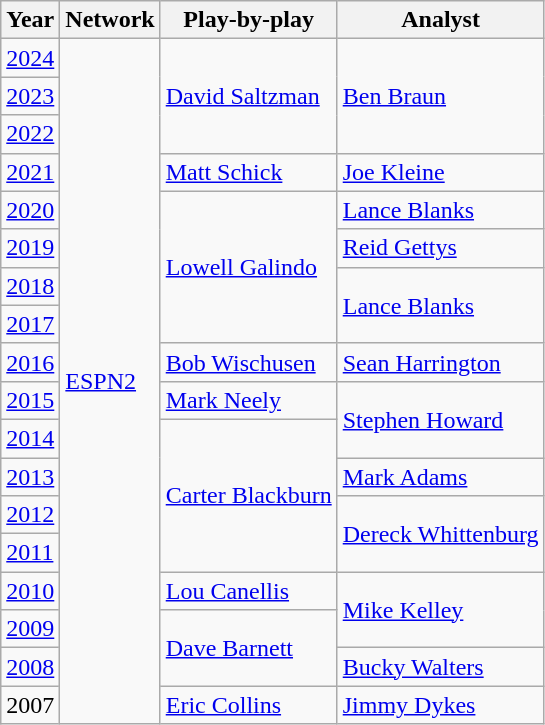<table class="wikitable">
<tr>
<th>Year</th>
<th>Network</th>
<th>Play-by-play</th>
<th>Analyst</th>
</tr>
<tr>
<td><a href='#'>2024</a></td>
<td rowspan=24><a href='#'>ESPN2</a></td>
<td rowspan=3><a href='#'>David Saltzman</a></td>
<td rowspan=3><a href='#'>Ben Braun</a></td>
</tr>
<tr>
<td><a href='#'>2023</a></td>
</tr>
<tr>
<td><a href='#'>2022</a></td>
</tr>
<tr>
<td><a href='#'>2021</a></td>
<td><a href='#'>Matt Schick</a></td>
<td><a href='#'>Joe Kleine</a></td>
</tr>
<tr>
<td><a href='#'>2020</a></td>
<td rowspan=4><a href='#'>Lowell Galindo</a></td>
<td><a href='#'>Lance Blanks</a></td>
</tr>
<tr>
<td><a href='#'>2019</a></td>
<td><a href='#'>Reid Gettys</a></td>
</tr>
<tr>
<td><a href='#'>2018</a></td>
<td rowspan=2><a href='#'>Lance Blanks</a></td>
</tr>
<tr>
<td><a href='#'>2017</a></td>
</tr>
<tr>
<td><a href='#'>2016</a></td>
<td><a href='#'>Bob Wischusen</a></td>
<td><a href='#'>Sean Harrington</a></td>
</tr>
<tr>
<td><a href='#'>2015</a></td>
<td><a href='#'>Mark Neely</a></td>
<td rowspan=2><a href='#'>Stephen Howard</a></td>
</tr>
<tr>
<td><a href='#'>2014</a></td>
<td rowspan=4><a href='#'>Carter Blackburn</a></td>
</tr>
<tr>
<td><a href='#'>2013</a></td>
<td><a href='#'>Mark Adams</a></td>
</tr>
<tr>
<td><a href='#'>2012</a></td>
<td rowspan=2><a href='#'>Dereck Whittenburg</a></td>
</tr>
<tr>
<td><a href='#'>2011</a></td>
</tr>
<tr>
<td><a href='#'>2010</a></td>
<td><a href='#'>Lou Canellis</a></td>
<td rowspan=2><a href='#'>Mike Kelley</a></td>
</tr>
<tr>
<td><a href='#'>2009</a></td>
<td rowspan=2><a href='#'>Dave Barnett</a></td>
</tr>
<tr>
<td><a href='#'>2008</a></td>
<td><a href='#'>Bucky Walters</a></td>
</tr>
<tr>
<td>2007</td>
<td><a href='#'>Eric Collins</a></td>
<td><a href='#'>Jimmy Dykes</a></td>
</tr>
</table>
